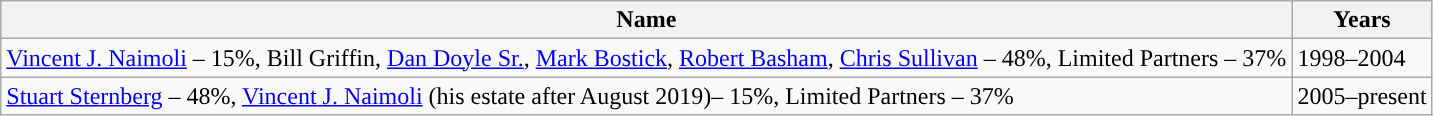<table class="wikitable">
<tr>
<th>Name</th>
<th>Years</th>
</tr>
<tr>
<td><a href='#'>Vincent J. Naimoli</a> – 15%, Bill Griffin, <a href='#'>Dan Doyle Sr.</a>, <a href='#'>Mark Bostick</a>, <a href='#'>Robert Basham</a>, <a href='#'>Chris Sullivan</a> – 48%, Limited Partners – 37%</td>
<td>1998–2004</td>
</tr>
<tr>
<td><a href='#'>Stuart Sternberg</a> – 48%, <a href='#'>Vincent J. Naimoli</a> (his estate after August 2019)– 15%, Limited Partners – 37%</td>
<td>2005–present</td>
</tr>
</table>
